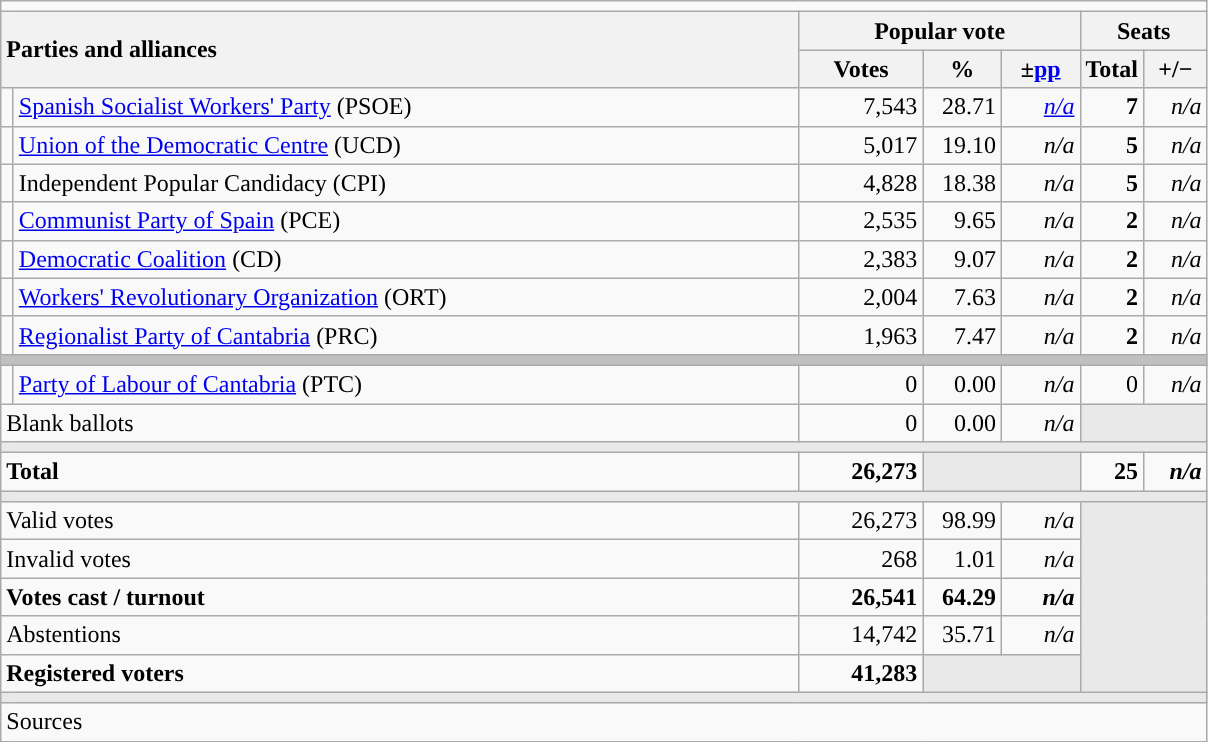<table class="wikitable" style="text-align:right;">
<tr>
<td colspan="7"></td>
</tr>
<tr>
<th style="text-align:left;" rowspan="2" colspan="2" width="525">Parties and alliances</th>
<th colspan="3">Popular vote</th>
<th colspan="2">Seats</th>
</tr>
<tr>
<th width="75">Votes</th>
<th width="45">%</th>
<th width="45">±<a href='#'>pp</a></th>
<th width="35">Total</th>
<th width="35">+/−</th>
</tr>
<tr>
<td width="1" style="color:inherit;background:"></td>
<td align="left"><a href='#'>Spanish Socialist Workers' Party</a> (PSOE)</td>
<td>7,543</td>
<td>28.71</td>
<td><em><a href='#'>n/a</a></em></td>
<td><strong>7</strong></td>
<td><em>n/a</em></td>
</tr>
<tr>
<td style="color:inherit;background:"></td>
<td align="left"><a href='#'>Union of the Democratic Centre</a> (UCD)</td>
<td>5,017</td>
<td>19.10</td>
<td><em>n/a</em></td>
<td><strong>5</strong></td>
<td><em>n/a</em></td>
</tr>
<tr>
<td style="color:inherit;background:"></td>
<td align="left">Independent Popular Candidacy (CPI)</td>
<td>4,828</td>
<td>18.38</td>
<td><em>n/a</em></td>
<td><strong>5</strong></td>
<td><em>n/a</em></td>
</tr>
<tr>
<td style="color:inherit;background:"></td>
<td align="left"><a href='#'>Communist Party of Spain</a> (PCE)</td>
<td>2,535</td>
<td>9.65</td>
<td><em>n/a</em></td>
<td><strong>2</strong></td>
<td><em>n/a</em></td>
</tr>
<tr>
<td style="color:inherit;background:"></td>
<td align="left"><a href='#'>Democratic Coalition</a> (CD)</td>
<td>2,383</td>
<td>9.07</td>
<td><em>n/a</em></td>
<td><strong>2</strong></td>
<td><em>n/a</em></td>
</tr>
<tr>
<td style="color:inherit;background:"></td>
<td align="left"><a href='#'>Workers' Revolutionary Organization</a> (ORT)</td>
<td>2,004</td>
<td>7.63</td>
<td><em>n/a</em></td>
<td><strong>2</strong></td>
<td><em>n/a</em></td>
</tr>
<tr>
<td style="color:inherit;background:"></td>
<td align="left"><a href='#'>Regionalist Party of Cantabria</a> (PRC)</td>
<td>1,963</td>
<td>7.47</td>
<td><em>n/a</em></td>
<td><strong>2</strong></td>
<td><em>n/a</em></td>
</tr>
<tr>
<td colspan="7" bgcolor="#C0C0C0"></td>
</tr>
<tr>
<td style="color:inherit;background:"></td>
<td align="left"><a href='#'>Party of Labour of Cantabria</a> (PTC)</td>
<td>0</td>
<td>0.00</td>
<td><em>n/a</em></td>
<td>0</td>
<td><em>n/a</em></td>
</tr>
<tr>
<td align="left" colspan="2">Blank ballots</td>
<td>0</td>
<td>0.00</td>
<td><em>n/a</em></td>
<td bgcolor="#E9E9E9" colspan="2"></td>
</tr>
<tr>
<td colspan="7" bgcolor="#E9E9E9"></td>
</tr>
<tr style="font-weight:bold;">
<td align="left" colspan="2">Total</td>
<td>26,273</td>
<td bgcolor="#E9E9E9" colspan="2"></td>
<td>25</td>
<td><em>n/a</em></td>
</tr>
<tr>
<td colspan="7" bgcolor="#E9E9E9"></td>
</tr>
<tr>
<td align="left" colspan="2">Valid votes</td>
<td>26,273</td>
<td>98.99</td>
<td><em>n/a</em></td>
<td bgcolor="#E9E9E9" colspan="2" rowspan="5"></td>
</tr>
<tr>
<td align="left" colspan="2">Invalid votes</td>
<td>268</td>
<td>1.01</td>
<td><em>n/a</em></td>
</tr>
<tr style="font-weight:bold;">
<td align="left" colspan="2">Votes cast / turnout</td>
<td>26,541</td>
<td>64.29</td>
<td><em>n/a</em></td>
</tr>
<tr>
<td align="left" colspan="2">Abstentions</td>
<td>14,742</td>
<td>35.71</td>
<td><em>n/a</em></td>
</tr>
<tr style="font-weight:bold;">
<td align="left" colspan="2">Registered voters</td>
<td>41,283</td>
<td bgcolor="#E9E9E9" colspan="2"></td>
</tr>
<tr>
<td colspan="7" bgcolor="#E9E9E9"></td>
</tr>
<tr>
<td align="left" colspan="7">Sources</td>
</tr>
</table>
